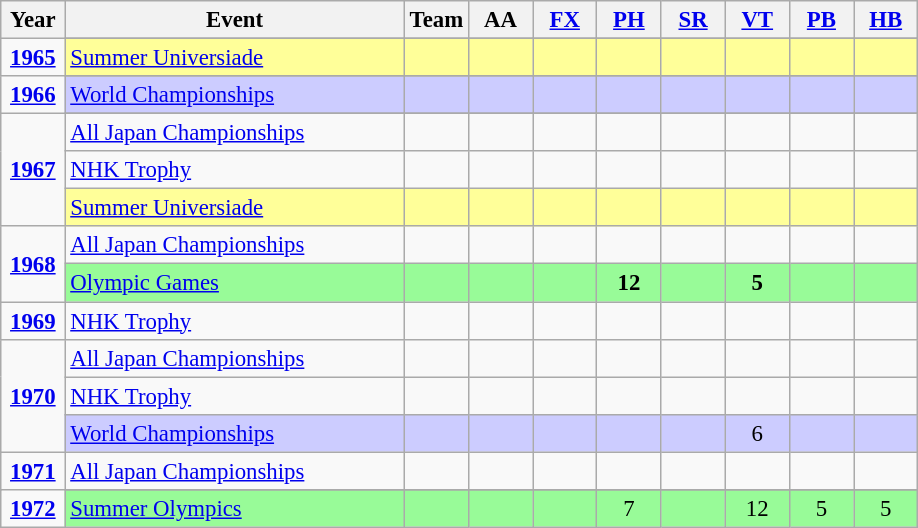<table class="wikitable sortable" style="text-align:center; font-size:95%;">
<tr>
<th width=7% class=unsortable>Year</th>
<th width=37% class=unsortable>Event</th>
<th width=7% class=unsortable>Team</th>
<th width=7% class=unsortable>AA</th>
<th width=7% class=unsortable><a href='#'>FX</a></th>
<th width=7% class=unsortable><a href='#'>PH</a></th>
<th width=7% class=unsortable><a href='#'>SR</a></th>
<th width=7% class=unsortable><a href='#'>VT</a></th>
<th width=7% class=unsortable><a href='#'>PB</a></th>
<th width=7% class=unsortable><a href='#'>HB</a></th>
</tr>
<tr>
<td rowspan="2"><strong><a href='#'>1965</a></strong></td>
</tr>
<tr bgcolor="FFFF99">
<td align=left><a href='#'>Summer Universiade</a></td>
<td></td>
<td></td>
<td></td>
<td></td>
<td></td>
<td></td>
<td></td>
<td></td>
</tr>
<tr>
<td rowspan="2"><strong><a href='#'>1966</a></strong></td>
</tr>
<tr bgcolor=#CCCCFF>
<td align=left><a href='#'>World Championships</a></td>
<td></td>
<td></td>
<td></td>
<td></td>
<td></td>
<td></td>
<td></td>
<td></td>
</tr>
<tr>
<td rowspan="4"><strong><a href='#'>1967</a></strong></td>
</tr>
<tr>
<td align=left><a href='#'>All Japan Championships</a></td>
<td></td>
<td></td>
<td></td>
<td></td>
<td></td>
<td></td>
<td></td>
<td></td>
</tr>
<tr>
<td align=left><a href='#'>NHK Trophy</a></td>
<td></td>
<td></td>
<td></td>
<td></td>
<td></td>
<td></td>
<td></td>
<td></td>
</tr>
<tr bgcolor="FFFF99">
<td align=left><a href='#'>Summer Universiade</a></td>
<td></td>
<td></td>
<td></td>
<td></td>
<td></td>
<td></td>
<td></td>
<td></td>
</tr>
<tr>
<td rowspan="2"><strong><a href='#'>1968</a></strong></td>
<td align=left><a href='#'>All Japan Championships</a></td>
<td></td>
<td></td>
<td></td>
<td></td>
<td></td>
<td></td>
<td></td>
<td></td>
</tr>
<tr bgcolor=98FB98>
<td align=left><a href='#'>Olympic Games</a></td>
<td></td>
<td></td>
<td></td>
<td><strong>12</strong></td>
<td></td>
<td><strong>5</strong></td>
<td></td>
<td></td>
</tr>
<tr>
<td><strong><a href='#'>1969</a></strong></td>
<td align=left><a href='#'>NHK Trophy</a></td>
<td></td>
<td></td>
<td></td>
<td></td>
<td></td>
<td></td>
<td></td>
<td></td>
</tr>
<tr>
<td rowspan="3"><strong><a href='#'>1970</a></strong></td>
<td align=left><a href='#'>All Japan Championships</a></td>
<td></td>
<td></td>
<td></td>
<td></td>
<td></td>
<td></td>
<td></td>
<td></td>
</tr>
<tr>
<td align=left><a href='#'>NHK Trophy</a></td>
<td></td>
<td></td>
<td></td>
<td></td>
<td></td>
<td></td>
<td></td>
<td></td>
</tr>
<tr bgcolor=#CCCCFF>
<td align=left><a href='#'>World Championships</a></td>
<td></td>
<td></td>
<td></td>
<td></td>
<td></td>
<td>6</td>
<td></td>
<td></td>
</tr>
<tr>
<td><strong><a href='#'>1971</a></strong></td>
<td align=left><a href='#'>All Japan Championships</a></td>
<td></td>
<td></td>
<td></td>
<td></td>
<td></td>
<td></td>
<td></td>
<td></td>
</tr>
<tr>
<td rowspan="2"><strong><a href='#'>1972</a></strong></td>
</tr>
<tr bgcolor=98FB98>
<td align=left><a href='#'>Summer Olympics</a></td>
<td></td>
<td></td>
<td></td>
<td>7</td>
<td></td>
<td>12</td>
<td>5</td>
<td>5</td>
</tr>
</table>
